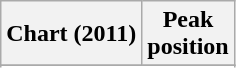<table class="wikitable sortable plainrowheaders" style="text-align:center">
<tr>
<th scope="col">Chart (2011)</th>
<th scope="col">Peak<br> position</th>
</tr>
<tr>
</tr>
<tr>
</tr>
<tr>
</tr>
<tr>
</tr>
<tr>
</tr>
</table>
